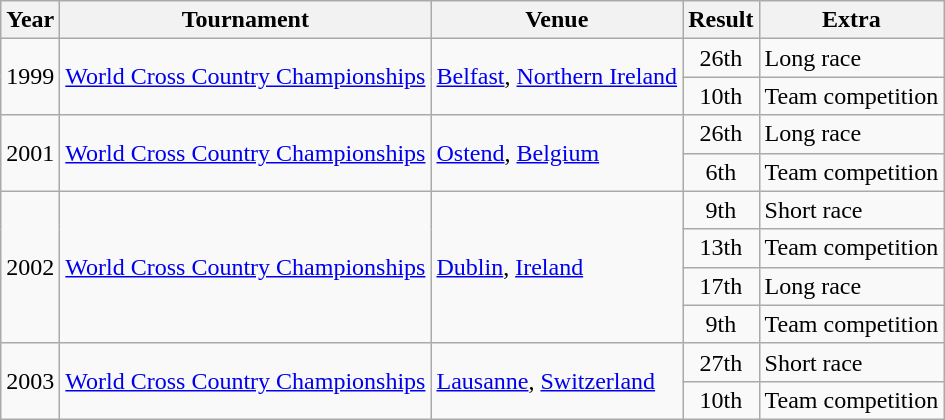<table class=wikitable>
<tr>
<th>Year</th>
<th>Tournament</th>
<th>Venue</th>
<th>Result</th>
<th>Extra</th>
</tr>
<tr>
<td rowspan=2>1999</td>
<td rowspan=2><a href='#'>World Cross Country Championships</a></td>
<td rowspan=2><a href='#'>Belfast</a>, <a href='#'>Northern Ireland</a></td>
<td align="center">26th</td>
<td>Long race</td>
</tr>
<tr>
<td align="center">10th</td>
<td>Team competition</td>
</tr>
<tr>
<td rowspan=2>2001</td>
<td rowspan=2><a href='#'>World Cross Country Championships</a></td>
<td rowspan=2><a href='#'>Ostend</a>, <a href='#'>Belgium</a></td>
<td align="center">26th</td>
<td>Long race</td>
</tr>
<tr>
<td align="center">6th</td>
<td>Team competition</td>
</tr>
<tr>
<td rowspan=4>2002</td>
<td rowspan=4><a href='#'>World Cross Country Championships</a></td>
<td rowspan=4><a href='#'>Dublin</a>, <a href='#'>Ireland</a></td>
<td align="center">9th</td>
<td>Short race</td>
</tr>
<tr>
<td align="center">13th</td>
<td>Team competition</td>
</tr>
<tr>
<td align="center">17th</td>
<td>Long race</td>
</tr>
<tr>
<td align="center">9th</td>
<td>Team competition</td>
</tr>
<tr>
<td rowspan=2>2003</td>
<td rowspan=2><a href='#'>World Cross Country Championships</a></td>
<td rowspan=2><a href='#'>Lausanne</a>, <a href='#'>Switzerland</a></td>
<td align="center">27th</td>
<td>Short race</td>
</tr>
<tr>
<td align="center">10th</td>
<td>Team competition</td>
</tr>
</table>
